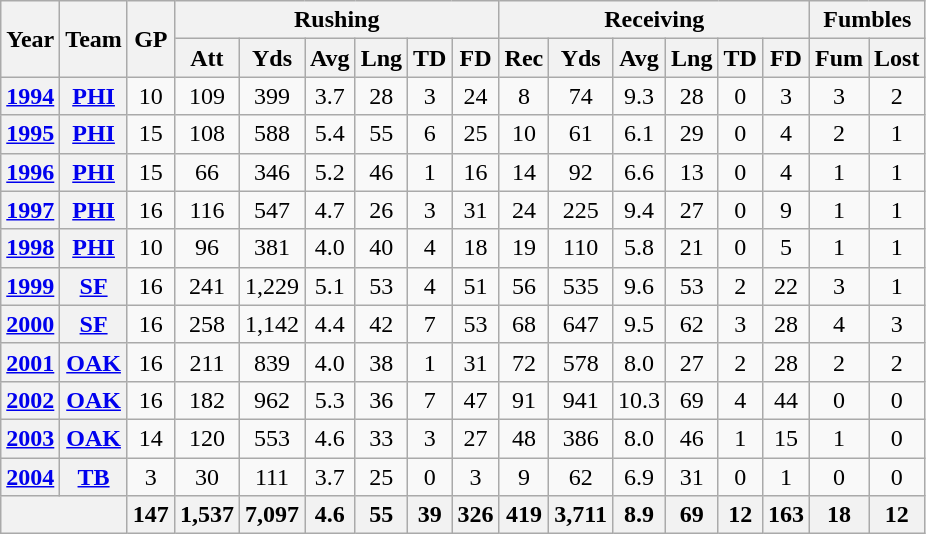<table class="wikitable" style="text-align:center;">
<tr>
<th rowspan="2">Year</th>
<th rowspan="2">Team</th>
<th rowspan="2">GP</th>
<th colspan="6">Rushing</th>
<th colspan="6">Receiving</th>
<th colspan="2">Fumbles</th>
</tr>
<tr>
<th>Att</th>
<th>Yds</th>
<th>Avg</th>
<th>Lng</th>
<th>TD</th>
<th>FD</th>
<th>Rec</th>
<th>Yds</th>
<th>Avg</th>
<th>Lng</th>
<th>TD</th>
<th>FD</th>
<th>Fum</th>
<th>Lost</th>
</tr>
<tr>
<th><a href='#'>1994</a></th>
<th><a href='#'>PHI</a></th>
<td>10</td>
<td>109</td>
<td>399</td>
<td>3.7</td>
<td>28</td>
<td>3</td>
<td>24</td>
<td>8</td>
<td>74</td>
<td>9.3</td>
<td>28</td>
<td>0</td>
<td>3</td>
<td>3</td>
<td>2</td>
</tr>
<tr>
<th><a href='#'>1995</a></th>
<th><a href='#'>PHI</a></th>
<td>15</td>
<td>108</td>
<td>588</td>
<td>5.4</td>
<td>55</td>
<td>6</td>
<td>25</td>
<td>10</td>
<td>61</td>
<td>6.1</td>
<td>29</td>
<td>0</td>
<td>4</td>
<td>2</td>
<td>1</td>
</tr>
<tr>
<th><a href='#'>1996</a></th>
<th><a href='#'>PHI</a></th>
<td>15</td>
<td>66</td>
<td>346</td>
<td>5.2</td>
<td>46</td>
<td>1</td>
<td>16</td>
<td>14</td>
<td>92</td>
<td>6.6</td>
<td>13</td>
<td>0</td>
<td>4</td>
<td>1</td>
<td>1</td>
</tr>
<tr>
<th><a href='#'>1997</a></th>
<th><a href='#'>PHI</a></th>
<td>16</td>
<td>116</td>
<td>547</td>
<td>4.7</td>
<td>26</td>
<td>3</td>
<td>31</td>
<td>24</td>
<td>225</td>
<td>9.4</td>
<td>27</td>
<td>0</td>
<td>9</td>
<td>1</td>
<td>1</td>
</tr>
<tr>
<th><a href='#'>1998</a></th>
<th><a href='#'>PHI</a></th>
<td>10</td>
<td>96</td>
<td>381</td>
<td>4.0</td>
<td>40</td>
<td>4</td>
<td>18</td>
<td>19</td>
<td>110</td>
<td>5.8</td>
<td>21</td>
<td>0</td>
<td>5</td>
<td>1</td>
<td>1</td>
</tr>
<tr>
<th><a href='#'>1999</a></th>
<th><a href='#'>SF</a></th>
<td>16</td>
<td>241</td>
<td>1,229</td>
<td>5.1</td>
<td>53</td>
<td>4</td>
<td>51</td>
<td>56</td>
<td>535</td>
<td>9.6</td>
<td>53</td>
<td>2</td>
<td>22</td>
<td>3</td>
<td>1</td>
</tr>
<tr>
<th><a href='#'>2000</a></th>
<th><a href='#'>SF</a></th>
<td>16</td>
<td>258</td>
<td>1,142</td>
<td>4.4</td>
<td>42</td>
<td>7</td>
<td>53</td>
<td>68</td>
<td>647</td>
<td>9.5</td>
<td>62</td>
<td>3</td>
<td>28</td>
<td>4</td>
<td>3</td>
</tr>
<tr>
<th><a href='#'>2001</a></th>
<th><a href='#'>OAK</a></th>
<td>16</td>
<td>211</td>
<td>839</td>
<td>4.0</td>
<td>38</td>
<td>1</td>
<td>31</td>
<td>72</td>
<td>578</td>
<td>8.0</td>
<td>27</td>
<td>2</td>
<td>28</td>
<td>2</td>
<td>2</td>
</tr>
<tr>
<th><a href='#'>2002</a></th>
<th><a href='#'>OAK</a></th>
<td>16</td>
<td>182</td>
<td>962</td>
<td>5.3</td>
<td>36</td>
<td>7</td>
<td>47</td>
<td>91</td>
<td>941</td>
<td>10.3</td>
<td>69</td>
<td>4</td>
<td>44</td>
<td>0</td>
<td>0</td>
</tr>
<tr>
<th><a href='#'>2003</a></th>
<th><a href='#'>OAK</a></th>
<td>14</td>
<td>120</td>
<td>553</td>
<td>4.6</td>
<td>33</td>
<td>3</td>
<td>27</td>
<td>48</td>
<td>386</td>
<td>8.0</td>
<td>46</td>
<td>1</td>
<td>15</td>
<td>1</td>
<td>0</td>
</tr>
<tr>
<th><a href='#'>2004</a></th>
<th><a href='#'>TB</a></th>
<td>3</td>
<td>30</td>
<td>111</td>
<td>3.7</td>
<td>25</td>
<td>0</td>
<td>3</td>
<td>9</td>
<td>62</td>
<td>6.9</td>
<td>31</td>
<td>0</td>
<td>1</td>
<td>0</td>
<td>0</td>
</tr>
<tr>
<th colspan="2"></th>
<th>147</th>
<th>1,537</th>
<th>7,097</th>
<th>4.6</th>
<th>55</th>
<th>39</th>
<th>326</th>
<th>419</th>
<th>3,711</th>
<th>8.9</th>
<th>69</th>
<th>12</th>
<th>163</th>
<th>18</th>
<th>12</th>
</tr>
</table>
